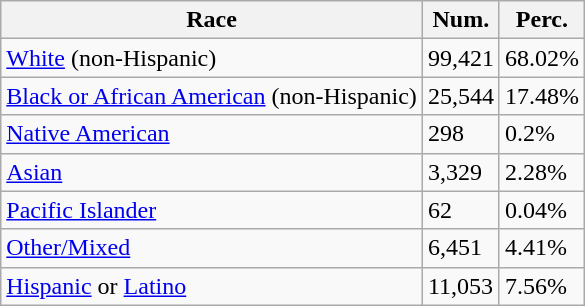<table class="wikitable">
<tr>
<th>Race</th>
<th>Num.</th>
<th>Perc.</th>
</tr>
<tr>
<td><a href='#'>White</a> (non-Hispanic)</td>
<td>99,421</td>
<td>68.02%</td>
</tr>
<tr>
<td><a href='#'>Black or African American</a> (non-Hispanic)</td>
<td>25,544</td>
<td>17.48%</td>
</tr>
<tr>
<td><a href='#'>Native American</a></td>
<td>298</td>
<td>0.2%</td>
</tr>
<tr>
<td><a href='#'>Asian</a></td>
<td>3,329</td>
<td>2.28%</td>
</tr>
<tr>
<td><a href='#'>Pacific Islander</a></td>
<td>62</td>
<td>0.04%</td>
</tr>
<tr>
<td><a href='#'>Other/Mixed</a></td>
<td>6,451</td>
<td>4.41%</td>
</tr>
<tr>
<td><a href='#'>Hispanic</a> or <a href='#'>Latino</a></td>
<td>11,053</td>
<td>7.56%</td>
</tr>
</table>
